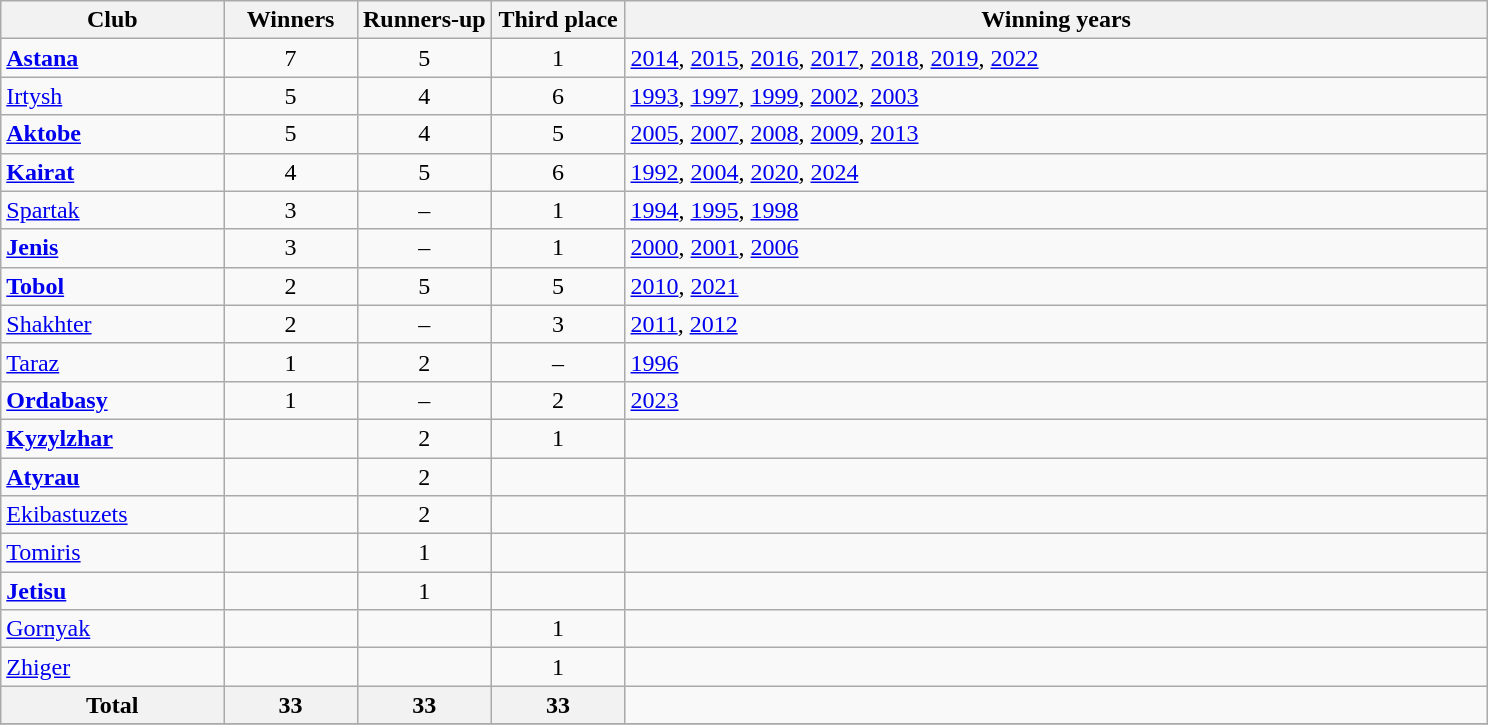<table class="wikitable">
<tr>
<th style="width:15%;">Club</th>
<th style="width:9%;">Winners</th>
<th style="width:9%;">Runners-up</th>
<th style="width:9%;">Third place</th>
<th style="width:80%;">Winning years</th>
</tr>
<tr>
<td><strong><a href='#'>Astana</a></strong></td>
<td align=center>7</td>
<td align=center>5</td>
<td align=center>1</td>
<td><a href='#'>2014</a>, <a href='#'>2015</a>, <a href='#'>2016</a>, <a href='#'>2017</a>, <a href='#'>2018</a>, <a href='#'>2019</a>, <a href='#'>2022</a></td>
</tr>
<tr>
<td><a href='#'>Irtysh</a></td>
<td align=center>5</td>
<td align=center>4</td>
<td align=center>6</td>
<td><a href='#'>1993</a>, <a href='#'>1997</a>, <a href='#'>1999</a>, <a href='#'>2002</a>, <a href='#'>2003</a></td>
</tr>
<tr>
<td><strong><a href='#'>Aktobe</a></strong></td>
<td align=center>5</td>
<td align=center>4</td>
<td align=center>5</td>
<td><a href='#'>2005</a>, <a href='#'>2007</a>, <a href='#'>2008</a>, <a href='#'>2009</a>, <a href='#'>2013</a></td>
</tr>
<tr>
<td><strong><a href='#'>Kairat</a></strong></td>
<td align=center>4</td>
<td align=center>5</td>
<td align=center>6</td>
<td><a href='#'>1992</a>, <a href='#'>2004</a>, <a href='#'>2020</a>, <a href='#'>2024</a></td>
</tr>
<tr>
<td><a href='#'>Spartak</a></td>
<td align=center>3</td>
<td align=center>–</td>
<td align=center>1</td>
<td><a href='#'>1994</a>, <a href='#'>1995</a>, <a href='#'>1998</a></td>
</tr>
<tr>
<td><strong><a href='#'>Jenis</a></strong></td>
<td align=center>3</td>
<td align=center>–</td>
<td align=center>1</td>
<td><a href='#'>2000</a>, <a href='#'>2001</a>, <a href='#'>2006</a></td>
</tr>
<tr>
<td><strong><a href='#'>Tobol</a></strong></td>
<td align=center>2</td>
<td align=center>5</td>
<td align=center>5</td>
<td><a href='#'>2010</a>, <a href='#'>2021</a></td>
</tr>
<tr>
<td><a href='#'>Shakhter</a></td>
<td align=center>2</td>
<td align=center>–</td>
<td align=center>3</td>
<td><a href='#'>2011</a>, <a href='#'>2012</a></td>
</tr>
<tr>
<td><a href='#'>Taraz</a></td>
<td align=center>1</td>
<td align=center>2</td>
<td align=center>–</td>
<td><a href='#'>1996</a></td>
</tr>
<tr>
<td><strong><a href='#'>Ordabasy</a></strong></td>
<td align=center>1</td>
<td align=center>–</td>
<td align=center>2</td>
<td><a href='#'>2023</a></td>
</tr>
<tr>
<td><strong><a href='#'>Kyzylzhar</a></strong></td>
<td align=center></td>
<td align=center>2</td>
<td align=center>1</td>
<td></td>
</tr>
<tr>
<td><strong><a href='#'>Atyrau</a></strong></td>
<td align=center></td>
<td align=center>2</td>
<td align=center></td>
<td></td>
</tr>
<tr>
<td><a href='#'>Ekibastuzets</a></td>
<td align=center></td>
<td align=center>2</td>
<td align=center></td>
<td></td>
</tr>
<tr>
<td><a href='#'>Tomiris</a></td>
<td align=center></td>
<td align=center>1</td>
<td align=center></td>
<td></td>
</tr>
<tr>
<td><strong><a href='#'>Jetisu</a></strong></td>
<td align=center></td>
<td align=center>1</td>
<td align=center></td>
<td></td>
</tr>
<tr>
<td><a href='#'>Gornyak</a></td>
<td align=center></td>
<td align=center></td>
<td align=center>1</td>
<td></td>
</tr>
<tr>
<td><a href='#'>Zhiger</a></td>
<td align=center></td>
<td align=center></td>
<td align=center>1</td>
<td></td>
</tr>
<tr>
<th>Total</th>
<th>33</th>
<th>33</th>
<th>33</th>
<td></td>
</tr>
<tr>
</tr>
</table>
